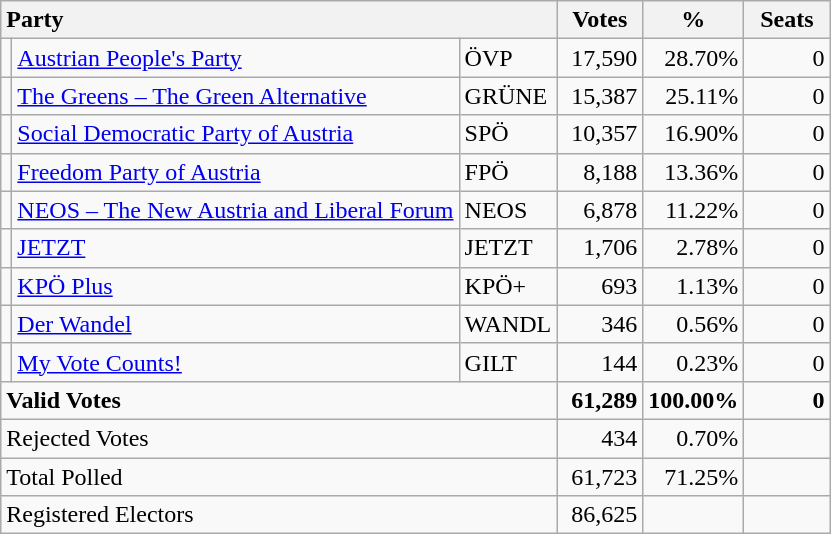<table class="wikitable" border="1" style="text-align:right;">
<tr>
<th style="text-align:left;" colspan=3>Party</th>
<th align=center width="50">Votes</th>
<th align=center width="50">%</th>
<th align=center width="50">Seats</th>
</tr>
<tr>
<td></td>
<td align=left><a href='#'>Austrian People's Party</a></td>
<td align=left>ÖVP</td>
<td>17,590</td>
<td>28.70%</td>
<td>0</td>
</tr>
<tr>
<td></td>
<td align=left><a href='#'>The Greens – The Green Alternative</a></td>
<td align=left>GRÜNE</td>
<td>15,387</td>
<td>25.11%</td>
<td>0</td>
</tr>
<tr>
<td></td>
<td align=left><a href='#'>Social Democratic Party of Austria</a></td>
<td align=left>SPÖ</td>
<td>10,357</td>
<td>16.90%</td>
<td>0</td>
</tr>
<tr>
<td></td>
<td align=left><a href='#'>Freedom Party of Austria</a></td>
<td align=left>FPÖ</td>
<td>8,188</td>
<td>13.36%</td>
<td>0</td>
</tr>
<tr>
<td></td>
<td align=left style="white-space: nowrap;"><a href='#'>NEOS – The New Austria and Liberal Forum</a></td>
<td align=left>NEOS</td>
<td>6,878</td>
<td>11.22%</td>
<td>0</td>
</tr>
<tr>
<td></td>
<td align=left><a href='#'>JETZT</a></td>
<td align=left>JETZT</td>
<td>1,706</td>
<td>2.78%</td>
<td>0</td>
</tr>
<tr>
<td></td>
<td align=left><a href='#'>KPÖ Plus</a></td>
<td align=left>KPÖ+</td>
<td>693</td>
<td>1.13%</td>
<td>0</td>
</tr>
<tr>
<td></td>
<td align=left><a href='#'>Der Wandel</a></td>
<td align=left>WANDL</td>
<td>346</td>
<td>0.56%</td>
<td>0</td>
</tr>
<tr>
<td></td>
<td align=left><a href='#'>My Vote Counts!</a></td>
<td align=left>GILT</td>
<td>144</td>
<td>0.23%</td>
<td>0</td>
</tr>
<tr style="font-weight:bold">
<td align=left colspan=3>Valid Votes</td>
<td>61,289</td>
<td>100.00%</td>
<td>0</td>
</tr>
<tr>
<td align=left colspan=3>Rejected Votes</td>
<td>434</td>
<td>0.70%</td>
<td></td>
</tr>
<tr>
<td align=left colspan=3>Total Polled</td>
<td>61,723</td>
<td>71.25%</td>
<td></td>
</tr>
<tr>
<td align=left colspan=3>Registered Electors</td>
<td>86,625</td>
<td></td>
<td></td>
</tr>
</table>
